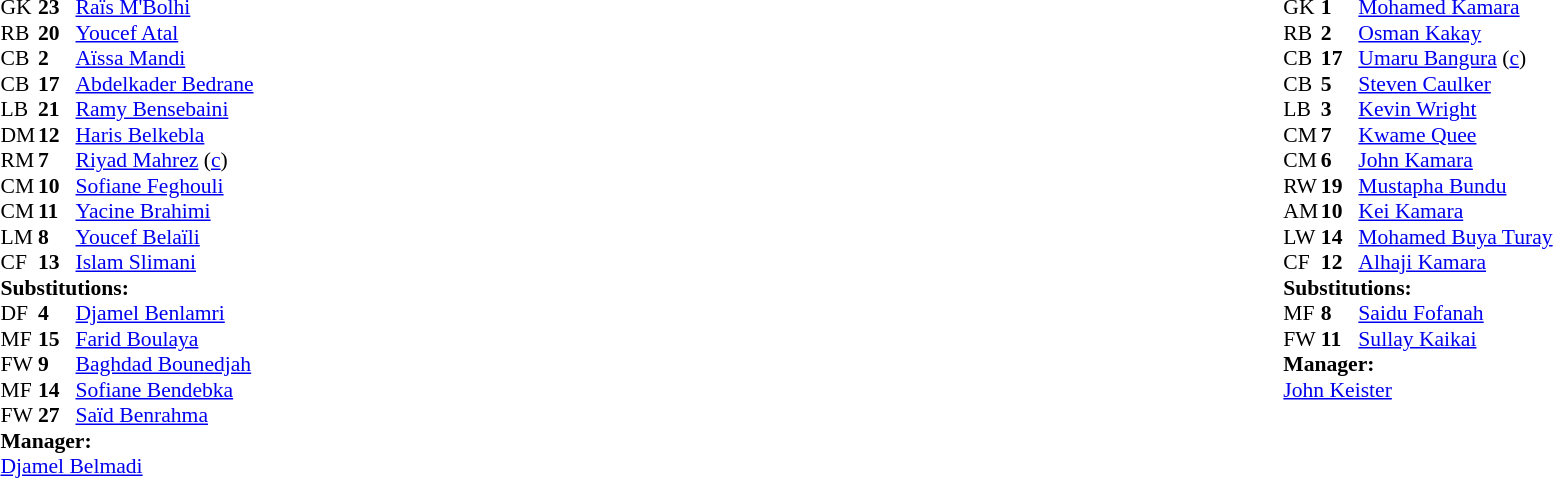<table width="100%">
<tr>
<td valign="top" width="40%"><br><table style="font-size:90%" cellspacing="0" cellpadding="0">
<tr>
<th width=25></th>
<th width=25></th>
</tr>
<tr>
<td>GK</td>
<td><strong>23</strong></td>
<td><a href='#'>Raïs M'Bolhi</a></td>
</tr>
<tr>
<td>RB</td>
<td><strong>20</strong></td>
<td><a href='#'>Youcef Atal</a></td>
</tr>
<tr>
<td>CB</td>
<td><strong>2</strong></td>
<td><a href='#'>Aïssa Mandi</a></td>
</tr>
<tr>
<td>CB</td>
<td><strong>17</strong></td>
<td><a href='#'>Abdelkader Bedrane</a></td>
<td></td>
<td></td>
</tr>
<tr>
<td>LB</td>
<td><strong>21</strong></td>
<td><a href='#'>Ramy Bensebaini</a></td>
</tr>
<tr>
<td>DM</td>
<td><strong>12</strong></td>
<td><a href='#'>Haris Belkebla</a></td>
<td></td>
<td></td>
</tr>
<tr>
<td>RM</td>
<td><strong>7</strong></td>
<td><a href='#'>Riyad Mahrez</a> (<a href='#'>c</a>)</td>
</tr>
<tr>
<td>CM</td>
<td><strong>10</strong></td>
<td><a href='#'>Sofiane Feghouli</a></td>
<td></td>
<td></td>
</tr>
<tr>
<td>CM</td>
<td><strong>11</strong></td>
<td><a href='#'>Yacine Brahimi</a></td>
<td></td>
<td></td>
</tr>
<tr>
<td>LM</td>
<td><strong>8</strong></td>
<td><a href='#'>Youcef Belaïli</a></td>
</tr>
<tr>
<td>CF</td>
<td><strong>13</strong></td>
<td><a href='#'>Islam Slimani</a></td>
<td></td>
<td></td>
</tr>
<tr>
<td colspan=3><strong>Substitutions:</strong></td>
</tr>
<tr>
<td>DF</td>
<td><strong>4</strong></td>
<td><a href='#'>Djamel Benlamri</a></td>
<td></td>
<td></td>
</tr>
<tr>
<td>MF</td>
<td><strong>15</strong></td>
<td><a href='#'>Farid Boulaya</a></td>
<td></td>
<td></td>
</tr>
<tr>
<td>FW</td>
<td><strong>9</strong></td>
<td><a href='#'>Baghdad Bounedjah</a></td>
<td></td>
<td></td>
</tr>
<tr>
<td>MF</td>
<td><strong>14</strong></td>
<td><a href='#'>Sofiane Bendebka</a></td>
<td></td>
<td></td>
</tr>
<tr>
<td>FW</td>
<td><strong>27</strong></td>
<td><a href='#'>Saïd Benrahma</a></td>
<td></td>
<td></td>
</tr>
<tr>
<td colspan=3><strong>Manager:</strong></td>
</tr>
<tr>
<td colspan=3><a href='#'>Djamel Belmadi</a></td>
</tr>
</table>
</td>
<td valign="top"></td>
<td valign="top" width="50%"><br><table style="font-size:90%; margin:auto" cellspacing="0" cellpadding="0">
<tr>
<th width=25></th>
<th width=25></th>
</tr>
<tr>
<td>GK</td>
<td><strong>1</strong></td>
<td><a href='#'>Mohamed Kamara</a></td>
</tr>
<tr>
<td>RB</td>
<td><strong>2</strong></td>
<td><a href='#'>Osman Kakay</a></td>
</tr>
<tr>
<td>CB</td>
<td><strong>17</strong></td>
<td><a href='#'>Umaru Bangura</a> (<a href='#'>c</a>)</td>
<td></td>
</tr>
<tr>
<td>CB</td>
<td><strong>5</strong></td>
<td><a href='#'>Steven Caulker</a></td>
</tr>
<tr>
<td>LB</td>
<td><strong>3</strong></td>
<td><a href='#'>Kevin Wright</a></td>
</tr>
<tr>
<td>CM</td>
<td><strong>7</strong></td>
<td><a href='#'>Kwame Quee</a></td>
</tr>
<tr>
<td>CM</td>
<td><strong>6</strong></td>
<td><a href='#'>John Kamara</a></td>
</tr>
<tr>
<td>RW</td>
<td><strong>19</strong></td>
<td><a href='#'>Mustapha Bundu</a></td>
</tr>
<tr>
<td>AM</td>
<td><strong>10</strong></td>
<td><a href='#'>Kei Kamara</a></td>
</tr>
<tr>
<td>LW</td>
<td><strong>14</strong></td>
<td><a href='#'>Mohamed Buya Turay</a></td>
<td></td>
<td></td>
</tr>
<tr>
<td>CF</td>
<td><strong>12</strong></td>
<td><a href='#'>Alhaji Kamara</a></td>
<td></td>
<td></td>
</tr>
<tr>
<td colspan=3><strong>Substitutions:</strong></td>
</tr>
<tr>
<td>MF</td>
<td><strong>8</strong></td>
<td><a href='#'>Saidu Fofanah</a></td>
<td></td>
<td></td>
</tr>
<tr>
<td>FW</td>
<td><strong>11</strong></td>
<td><a href='#'>Sullay Kaikai</a></td>
<td></td>
<td></td>
</tr>
<tr>
<td colspan=3><strong>Manager:</strong></td>
</tr>
<tr>
<td colspan=3><a href='#'>John Keister</a></td>
</tr>
</table>
</td>
</tr>
</table>
